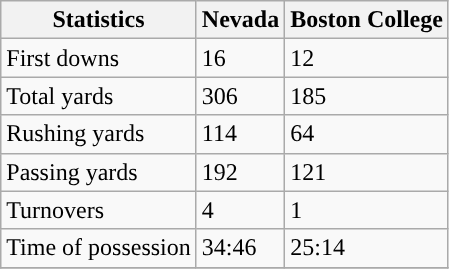<table class="wikitable">
<tr>
<th>Statistics</th>
<th>Nevada</th>
<th>Boston College</th>
</tr>
<tr>
<td>First downs</td>
<td>16</td>
<td>12</td>
</tr>
<tr>
<td>Total yards</td>
<td>306</td>
<td>185</td>
</tr>
<tr>
<td>Rushing yards</td>
<td>114</td>
<td>64</td>
</tr>
<tr>
<td>Passing yards</td>
<td>192</td>
<td>121</td>
</tr>
<tr>
<td>Turnovers</td>
<td>4</td>
<td>1</td>
</tr>
<tr>
<td>Time of possession</td>
<td>34:46</td>
<td>25:14</td>
</tr>
<tr>
</tr>
</table>
